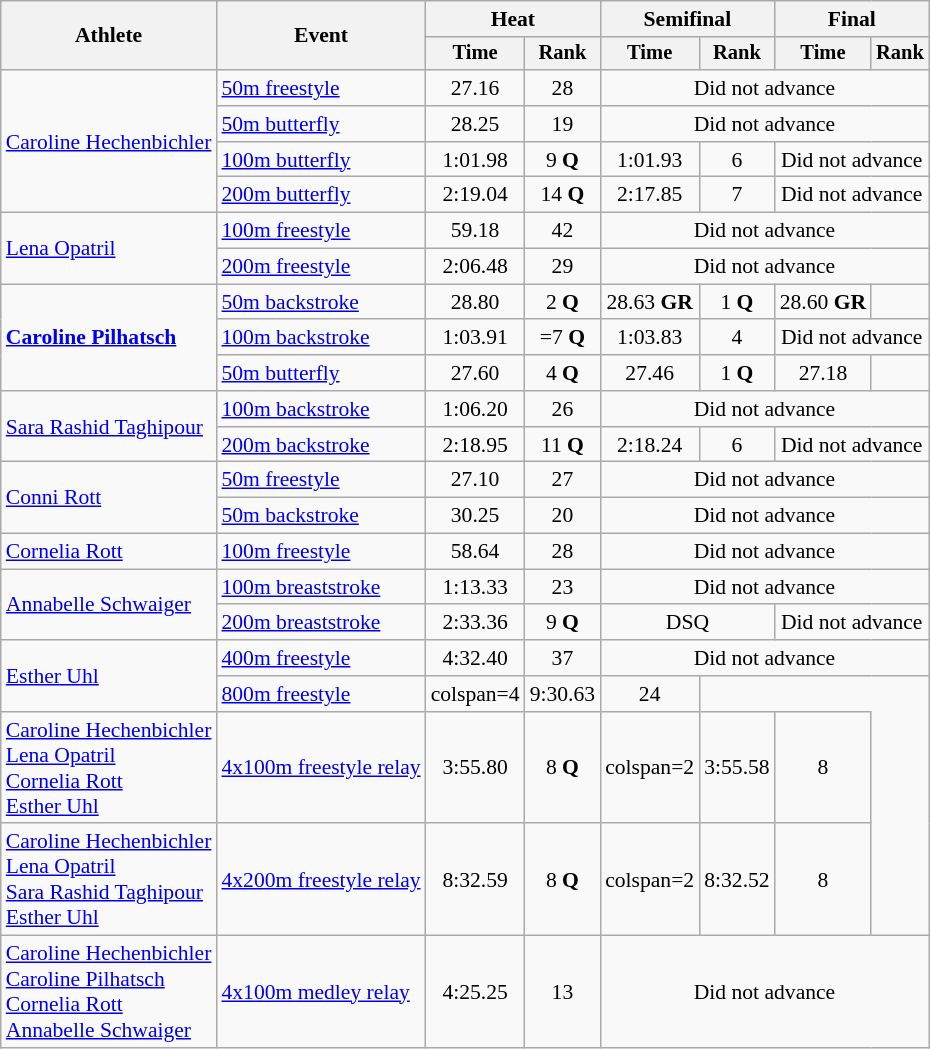<table class=wikitable style="font-size:90%">
<tr>
<th rowspan="2">Athlete</th>
<th rowspan="2">Event</th>
<th colspan="2">Heat</th>
<th colspan="2">Semifinal</th>
<th colspan="2">Final</th>
</tr>
<tr style="font-size:95%">
<th>Time</th>
<th>Rank</th>
<th>Time</th>
<th>Rank</th>
<th>Time</th>
<th>Rank</th>
</tr>
<tr align=center>
<td align=left rowspan=4><a href='#'>Caroline Hechenbichler</a></td>
<td align=left><a href='#'>50m freestyle</a></td>
<td>27.16</td>
<td>28</td>
<td colspan=4>Did not advance</td>
</tr>
<tr align=center>
<td align=left><a href='#'>50m butterfly</a></td>
<td>28.25</td>
<td>19</td>
<td colspan=4>Did not advance</td>
</tr>
<tr align=center>
<td align=left><a href='#'>100m butterfly</a></td>
<td>1:01.98</td>
<td>9 <strong>Q</strong></td>
<td>1:01.93</td>
<td>6</td>
<td colspan=2>Did not advance</td>
</tr>
<tr align=center>
<td align=left><a href='#'>200m butterfly</a></td>
<td>2:19.04</td>
<td>14 <strong>Q</strong></td>
<td>2:17.85</td>
<td>7</td>
<td colspan=2>Did not advance</td>
</tr>
<tr align=center>
<td align=left rowspan=2><a href='#'>Lena Opatril</a></td>
<td align=left><a href='#'>100m freestyle</a></td>
<td>59.18</td>
<td>42</td>
<td colspan=4>Did not advance</td>
</tr>
<tr align=center>
<td align=left><a href='#'>200m freestyle</a></td>
<td>2:06.48</td>
<td>29</td>
<td colspan=4>Did not advance</td>
</tr>
<tr align=center>
<td align=left rowspan=3><strong><a href='#'>Caroline Pilhatsch</a></strong></td>
<td align=left><a href='#'>50m backstroke</a></td>
<td>28.80</td>
<td>2 <strong>Q</strong></td>
<td>28.63 <strong>GR</strong></td>
<td>1 <strong>Q</strong></td>
<td>28.60 <strong>GR</strong></td>
<td></td>
</tr>
<tr align=center>
<td align=left><a href='#'>100m backstroke</a></td>
<td>1:03.91</td>
<td>=7 <strong>Q</strong></td>
<td>1:03.83</td>
<td>4</td>
<td colspan=2>Did not advance</td>
</tr>
<tr align=center>
<td align=left><a href='#'>50m butterfly</a></td>
<td>27.60</td>
<td>4 <strong>Q</strong></td>
<td>27.46</td>
<td>1 <strong>Q</strong></td>
<td>27.18</td>
<td></td>
</tr>
<tr align=center>
<td align=left rowspan=2><a href='#'>Sara Rashid Taghipour</a></td>
<td align=left><a href='#'>100m backstroke</a></td>
<td>1:06.20</td>
<td>26</td>
<td colspan=4>Did not advance</td>
</tr>
<tr align=center>
<td align=left><a href='#'>200m backstroke</a></td>
<td>2:18.95</td>
<td>11 <strong>Q</strong></td>
<td>2:18.24</td>
<td>6</td>
<td colspan=2>Did not advance</td>
</tr>
<tr align=center>
<td align=left rowspan=2><a href='#'>Conni Rott</a></td>
<td align=left><a href='#'>50m freestyle</a></td>
<td>27.10</td>
<td>27</td>
<td colspan=4>Did not advance</td>
</tr>
<tr align=center>
<td align=left><a href='#'>50m backstroke</a></td>
<td>30.25</td>
<td>20</td>
<td colspan=4>Did not advance</td>
</tr>
<tr align=center>
<td align=left><a href='#'>Cornelia Rott</a></td>
<td align=left><a href='#'>100m freestyle</a></td>
<td>58.64</td>
<td>28</td>
<td colspan=4>Did not advance</td>
</tr>
<tr align=center>
<td align=left rowspan=2><a href='#'>Annabelle Schwaiger</a></td>
<td align=left><a href='#'>100m breaststroke</a></td>
<td>1:13.33</td>
<td>23</td>
<td colspan=4>Did not advance</td>
</tr>
<tr align=center>
<td align=left><a href='#'>200m breaststroke</a></td>
<td>2:33.36</td>
<td>9 <strong>Q</strong></td>
<td colspan=2>DSQ</td>
<td colspan=2>Did not advance</td>
</tr>
<tr align=center>
<td align=left rowspan=2><a href='#'>Esther Uhl</a></td>
<td align=left><a href='#'>400m freestyle</a></td>
<td>4:32.40</td>
<td>37</td>
<td colspan=4>Did not advance</td>
</tr>
<tr align=center>
<td align=left><a href='#'>800m freestyle</a></td>
<td>colspan=4 </td>
<td>9:30.63</td>
<td>24</td>
</tr>
<tr align=center>
<td align=left><a href='#'>Caroline Hechenbichler</a><br><a href='#'>Lena Opatril</a><br><a href='#'>Cornelia Rott</a><br><a href='#'>Esther Uhl</a></td>
<td align=left><a href='#'>4x100m freestyle relay</a></td>
<td>3:55.80</td>
<td>8 <strong>Q</strong></td>
<td>colspan=2 </td>
<td>3:55.58</td>
<td>8</td>
</tr>
<tr align=center>
<td align=left><a href='#'>Caroline Hechenbichler</a><br><a href='#'>Lena Opatril</a><br><a href='#'>Sara Rashid Taghipour</a><br><a href='#'>Esther Uhl</a></td>
<td align=left><a href='#'>4x200m freestyle relay</a></td>
<td>8:32.59</td>
<td>8 <strong>Q</strong></td>
<td>colspan=2 </td>
<td>8:32.52</td>
<td>8</td>
</tr>
<tr align=center>
<td align=left><a href='#'>Caroline Hechenbichler</a><br><a href='#'>Caroline Pilhatsch</a><br><a href='#'>Cornelia Rott</a><br><a href='#'>Annabelle Schwaiger</a></td>
<td align=left><a href='#'>4x100m medley relay</a></td>
<td>4:25.25</td>
<td>13</td>
<td colspan=4>Did not advance</td>
</tr>
</table>
